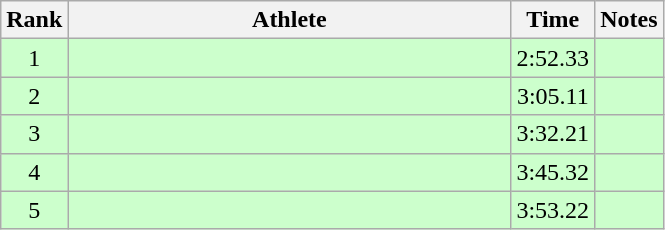<table class="wikitable" style="text-align:center">
<tr>
<th>Rank</th>
<th Style="width:18em">Athlete</th>
<th>Time</th>
<th>Notes</th>
</tr>
<tr style="background:#cfc">
<td>1</td>
<td style="text-align:left"></td>
<td>2:52.33</td>
<td></td>
</tr>
<tr style="background:#cfc">
<td>2</td>
<td style="text-align:left"></td>
<td>3:05.11</td>
<td></td>
</tr>
<tr style="background:#cfc">
<td>3</td>
<td style="text-align:left"></td>
<td>3:32.21</td>
<td></td>
</tr>
<tr style="background:#cfc">
<td>4</td>
<td style="text-align:left"></td>
<td>3:45.32</td>
<td></td>
</tr>
<tr style="background:#cfc">
<td>5</td>
<td style="text-align:left"></td>
<td>3:53.22</td>
<td></td>
</tr>
</table>
